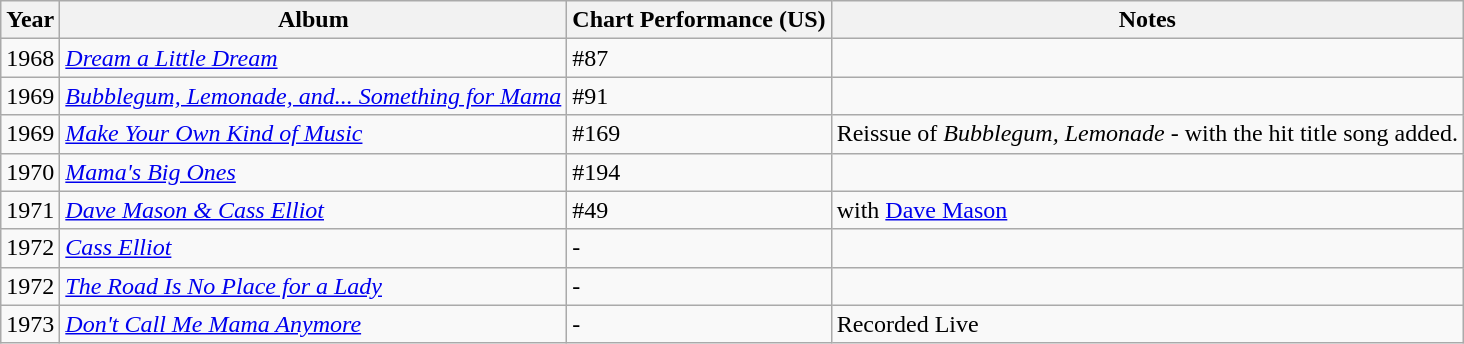<table class="wikitable">
<tr>
<th>Year</th>
<th>Album</th>
<th>Chart Performance (US)</th>
<th>Notes</th>
</tr>
<tr>
<td>1968</td>
<td><em><a href='#'>Dream a Little Dream</a></em></td>
<td>#87</td>
<td></td>
</tr>
<tr>
<td>1969</td>
<td><em><a href='#'>Bubblegum, Lemonade, and... Something for Mama</a></em></td>
<td>#91</td>
<td></td>
</tr>
<tr>
<td>1969</td>
<td><em><a href='#'>Make Your Own Kind of Music</a></em></td>
<td>#169</td>
<td>Reissue of <em>Bubblegum, Lemonade -</em> with the hit title song added.</td>
</tr>
<tr>
<td>1970</td>
<td><em><a href='#'>Mama's Big Ones</a></em></td>
<td>#194</td>
<td></td>
</tr>
<tr>
<td>1971</td>
<td><em><a href='#'>Dave Mason & Cass Elliot</a></em></td>
<td>#49</td>
<td>with <a href='#'>Dave Mason</a></td>
</tr>
<tr>
<td>1972</td>
<td><em><a href='#'>Cass Elliot</a></em></td>
<td>-</td>
<td></td>
</tr>
<tr>
<td>1972</td>
<td><em><a href='#'>The Road Is No Place for a Lady</a></em></td>
<td>-</td>
<td></td>
</tr>
<tr>
<td>1973</td>
<td><em><a href='#'>Don't Call Me Mama Anymore</a></em></td>
<td>-</td>
<td>Recorded Live</td>
</tr>
</table>
